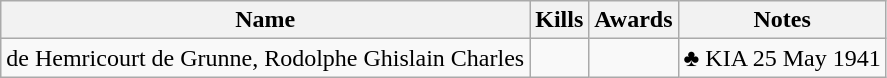<table class=wikitable>
<tr>
<th>Name</th>
<th>Kills</th>
<th>Awards</th>
<th>Notes</th>
</tr>
<tr>
<td>de Hemricourt de Grunne, Rodolphe Ghislain Charles</td>
<td></td>
<td></td>
<td>♣ KIA 25 May 1941 </td>
</tr>
</table>
